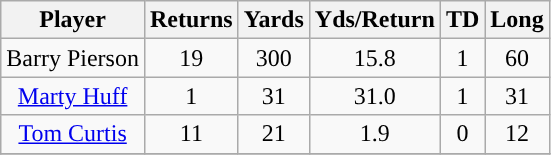<table class="wikitable" style="text-align:center">
<tr>
<th>Player</th>
<th>Returns</th>
<th>Yards</th>
<th>Yds/Return</th>
<th>TD</th>
<th>Long</th>
</tr>
<tr>
<td>Barry Pierson</td>
<td>19</td>
<td>300</td>
<td>15.8</td>
<td>1</td>
<td>60</td>
</tr>
<tr>
<td><a href='#'>Marty Huff</a></td>
<td>1</td>
<td>31</td>
<td>31.0</td>
<td>1</td>
<td>31</td>
</tr>
<tr>
<td><a href='#'>Tom Curtis</a></td>
<td>11</td>
<td>21</td>
<td>1.9</td>
<td>0</td>
<td>12</td>
</tr>
<tr>
</tr>
</table>
